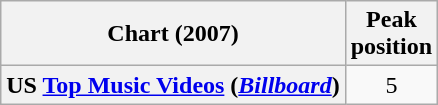<table class="wikitable plainrowheaders" style="text-align:center">
<tr>
<th scope="col">Chart (2007)</th>
<th scope="col">Peak<br>position</th>
</tr>
<tr>
<th scope="row">US <a href='#'>Top Music Videos</a> (<em><a href='#'>Billboard</a></em>)</th>
<td>5</td>
</tr>
</table>
